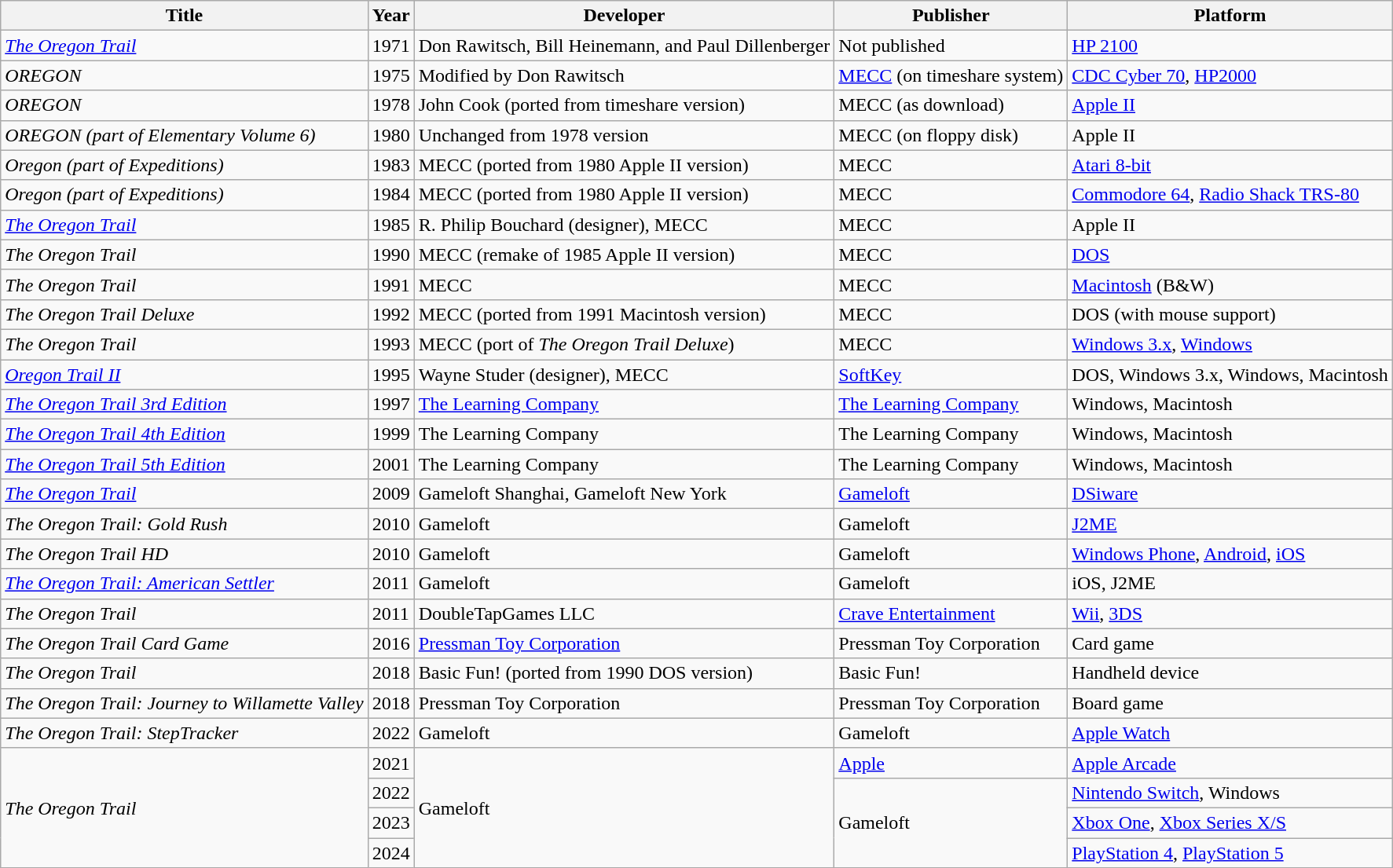<table class="wikitable sortable">
<tr>
<th>Title</th>
<th>Year</th>
<th>Developer</th>
<th>Publisher</th>
<th>Platform</th>
</tr>
<tr>
<td><em><a href='#'>The Oregon Trail</a></em></td>
<td>1971</td>
<td>Don Rawitsch, Bill Heinemann, and Paul Dillenberger</td>
<td>Not published</td>
<td><a href='#'>HP 2100</a></td>
</tr>
<tr>
<td><em>OREGON</em></td>
<td>1975</td>
<td>Modified by Don Rawitsch</td>
<td><a href='#'>MECC</a> (on timeshare system)</td>
<td><a href='#'>CDC Cyber 70</a>, <a href='#'>HP2000</a></td>
</tr>
<tr>
<td><em>OREGON</em></td>
<td>1978</td>
<td>John Cook (ported from timeshare version)</td>
<td>MECC (as download)</td>
<td><a href='#'>Apple II</a></td>
</tr>
<tr>
<td><em>OREGON (part of Elementary Volume 6)</em></td>
<td>1980</td>
<td>Unchanged from 1978 version</td>
<td>MECC (on floppy disk)</td>
<td>Apple II</td>
</tr>
<tr>
<td><em>Oregon (part of Expeditions)</em></td>
<td>1983</td>
<td>MECC (ported from 1980 Apple II version)</td>
<td>MECC</td>
<td><a href='#'>Atari 8-bit</a></td>
</tr>
<tr>
<td><em>Oregon (part of Expeditions)</em></td>
<td>1984</td>
<td>MECC (ported from 1980 Apple II version)</td>
<td>MECC</td>
<td><a href='#'>Commodore 64</a>, <a href='#'>Radio Shack TRS-80</a></td>
</tr>
<tr>
<td><em><a href='#'>The Oregon Trail</a></em></td>
<td>1985</td>
<td>R. Philip Bouchard (designer), MECC</td>
<td>MECC</td>
<td>Apple II</td>
</tr>
<tr>
<td><em>The Oregon Trail</em></td>
<td>1990</td>
<td>MECC (remake of 1985 Apple II version)</td>
<td>MECC</td>
<td><a href='#'>DOS</a></td>
</tr>
<tr>
<td><em>The Oregon Trail</em></td>
<td>1991</td>
<td>MECC</td>
<td>MECC</td>
<td><a href='#'>Macintosh</a> (B&W)</td>
</tr>
<tr>
<td><em>The Oregon Trail Deluxe</em></td>
<td>1992</td>
<td>MECC (ported from 1991 Macintosh version)</td>
<td>MECC</td>
<td>DOS (with mouse support)</td>
</tr>
<tr>
<td><em>The Oregon Trail</em></td>
<td>1993</td>
<td>MECC (port of <em>The Oregon Trail Deluxe</em>)</td>
<td>MECC</td>
<td><a href='#'>Windows 3.x</a>, <a href='#'>Windows</a></td>
</tr>
<tr>
<td><em><a href='#'>Oregon Trail II</a></em></td>
<td>1995</td>
<td>Wayne Studer (designer), MECC</td>
<td><a href='#'>SoftKey</a></td>
<td>DOS, Windows 3.x, Windows, Macintosh</td>
</tr>
<tr>
<td><em><a href='#'>The Oregon Trail 3rd Edition</a></em></td>
<td>1997</td>
<td><a href='#'>The Learning Company</a></td>
<td><a href='#'>The Learning Company</a></td>
<td>Windows, Macintosh</td>
</tr>
<tr>
<td><em><a href='#'>The Oregon Trail 4th Edition</a></em></td>
<td>1999</td>
<td>The Learning Company</td>
<td>The Learning Company</td>
<td>Windows, Macintosh</td>
</tr>
<tr>
<td><em><a href='#'>The Oregon Trail 5th Edition</a></em></td>
<td>2001</td>
<td>The Learning Company</td>
<td>The Learning Company</td>
<td>Windows, Macintosh</td>
</tr>
<tr>
<td><em><a href='#'>The Oregon Trail</a></em></td>
<td>2009</td>
<td>Gameloft Shanghai, Gameloft New York</td>
<td><a href='#'>Gameloft</a></td>
<td><a href='#'>DSiware</a></td>
</tr>
<tr>
<td><em>The Oregon Trail: Gold Rush</em></td>
<td>2010</td>
<td>Gameloft</td>
<td>Gameloft</td>
<td><a href='#'>J2ME</a></td>
</tr>
<tr>
<td><em>The Oregon Trail HD</em></td>
<td>2010</td>
<td>Gameloft</td>
<td>Gameloft</td>
<td><a href='#'>Windows Phone</a>, <a href='#'>Android</a>, <a href='#'>iOS</a></td>
</tr>
<tr>
<td><em><a href='#'>The Oregon Trail: American Settler</a></em></td>
<td>2011</td>
<td>Gameloft</td>
<td>Gameloft</td>
<td>iOS, J2ME</td>
</tr>
<tr>
<td><em>The Oregon Trail</em></td>
<td>2011</td>
<td>DoubleTapGames LLC</td>
<td><a href='#'>Crave Entertainment</a></td>
<td><a href='#'>Wii</a>, <a href='#'>3DS</a></td>
</tr>
<tr>
<td><em>The Oregon Trail Card Game</em></td>
<td>2016</td>
<td><a href='#'>Pressman Toy Corporation</a></td>
<td>Pressman Toy Corporation</td>
<td>Card game</td>
</tr>
<tr>
<td><em>The Oregon Trail</em></td>
<td>2018</td>
<td>Basic Fun! (ported from 1990 DOS version)</td>
<td>Basic Fun!</td>
<td>Handheld device</td>
</tr>
<tr>
<td><em>The Oregon Trail: Journey to Willamette Valley</em></td>
<td>2018</td>
<td>Pressman Toy Corporation</td>
<td>Pressman Toy Corporation</td>
<td>Board game</td>
</tr>
<tr>
<td><em>The Oregon Trail: StepTracker</em></td>
<td>2022</td>
<td>Gameloft</td>
<td>Gameloft</td>
<td><a href='#'>Apple Watch</a></td>
</tr>
<tr>
<td rowspan="4"><em>The Oregon Trail</em></td>
<td>2021</td>
<td rowspan="4">Gameloft</td>
<td><a href='#'>Apple</a></td>
<td><a href='#'>Apple Arcade</a></td>
</tr>
<tr>
<td>2022</td>
<td rowspan="3">Gameloft</td>
<td><a href='#'>Nintendo Switch</a>, Windows</td>
</tr>
<tr>
<td>2023</td>
<td><a href='#'>Xbox One</a>, <a href='#'>Xbox Series X/S</a></td>
</tr>
<tr>
<td>2024</td>
<td><a href='#'>PlayStation 4</a>, <a href='#'>PlayStation 5</a></td>
</tr>
</table>
